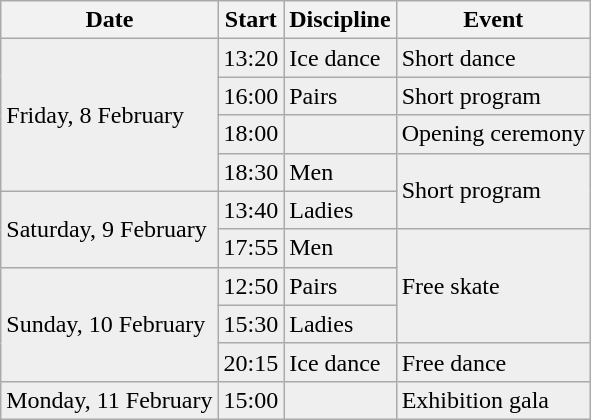<table class="wikitable">
<tr>
<th>Date</th>
<th>Start</th>
<th>Discipline</th>
<th>Event</th>
</tr>
<tr style="background:#efefef; color:black">
<td rowspan="4">Friday, 8 February</td>
<td>13:20</td>
<td>Ice dance</td>
<td>Short dance</td>
</tr>
<tr style="background:#efefef; color:black">
<td>16:00</td>
<td>Pairs</td>
<td>Short program</td>
</tr>
<tr style="background:#efefef; color:black">
<td>18:00</td>
<td></td>
<td>Opening ceremony</td>
</tr>
<tr style="background:#efefef; color:black">
<td>18:30</td>
<td>Men</td>
<td rowspan="2">Short program</td>
</tr>
<tr style="background:#efefef; color:black">
<td rowspan="2">Saturday, 9 February</td>
<td>13:40</td>
<td>Ladies</td>
</tr>
<tr style="background:#efefef; color:black">
<td>17:55</td>
<td>Men</td>
<td rowspan="3">Free skate</td>
</tr>
<tr style="background:#efefef; color:black">
<td rowspan="3">Sunday, 10 February</td>
<td>12:50</td>
<td>Pairs</td>
</tr>
<tr style="background:#efefef; color:black">
<td>15:30</td>
<td>Ladies</td>
</tr>
<tr style="background:#efefef; color:black">
<td>20:15</td>
<td>Ice dance</td>
<td>Free dance</td>
</tr>
<tr style="background:#efefef; color:black">
<td>Monday, 11 February</td>
<td>15:00</td>
<td></td>
<td>Exhibition gala</td>
</tr>
</table>
